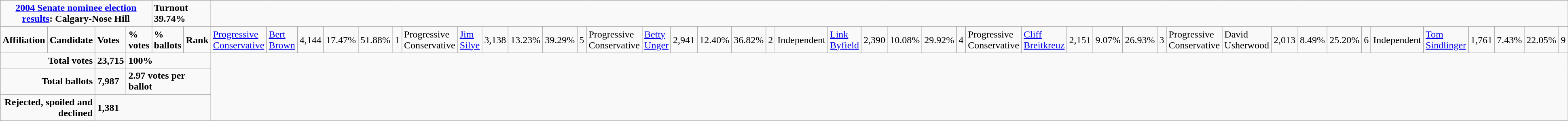<table class="wikitable">
<tr>
<td colspan="5" align=center><strong><a href='#'>2004 Senate nominee election results</a>: Calgary-Nose Hill</strong></td>
<td colspan="2"><strong>Turnout 39.74%</strong></td>
</tr>
<tr>
<td colspan="2"><strong>Affiliation</strong></td>
<td><strong>Candidate</strong></td>
<td><strong>Votes</strong></td>
<td><strong>% votes</strong></td>
<td><strong>% ballots</strong></td>
<td><strong>Rank</strong><br></td>
<td><a href='#'>Progressive Conservative</a></td>
<td><a href='#'>Bert Brown</a></td>
<td>4,144</td>
<td>17.47%</td>
<td>51.88%</td>
<td>1<br></td>
<td>Progressive Conservative</td>
<td><a href='#'>Jim Silye</a></td>
<td>3,138</td>
<td>13.23%</td>
<td>39.29%</td>
<td>5<br></td>
<td>Progressive Conservative</td>
<td><a href='#'>Betty Unger</a></td>
<td>2,941</td>
<td>12.40%</td>
<td>36.82%</td>
<td>2<br></td>
<td>Independent</td>
<td><a href='#'>Link Byfield</a></td>
<td>2,390</td>
<td>10.08%</td>
<td>29.92%</td>
<td>4<br></td>
<td>Progressive Conservative</td>
<td><a href='#'>Cliff Breitkreuz</a></td>
<td>2,151</td>
<td>9.07%</td>
<td>26.93%</td>
<td>3<br></td>
<td>Progressive Conservative</td>
<td>David Usherwood</td>
<td>2,013</td>
<td>8.49%</td>
<td>25.20%</td>
<td>6<br>
</td>
<td>Independent</td>
<td><a href='#'>Tom Sindlinger</a></td>
<td>1,761</td>
<td>7.43%</td>
<td>22.05%</td>
<td>9<br>
</td>
</tr>
<tr>
<td colspan="3" align="right"><strong>Total votes</strong></td>
<td><strong>23,715</strong></td>
<td colspan="3"><strong>100%</strong></td>
</tr>
<tr>
<td colspan="3" align="right"><strong>Total ballots</strong></td>
<td><strong>7,987</strong></td>
<td colspan="3"><strong>2.97 votes per ballot</strong></td>
</tr>
<tr>
<td colspan="3" align="right"><strong>Rejected, spoiled and declined</strong></td>
<td colspan="4"><strong>1,381</strong></td>
</tr>
</table>
